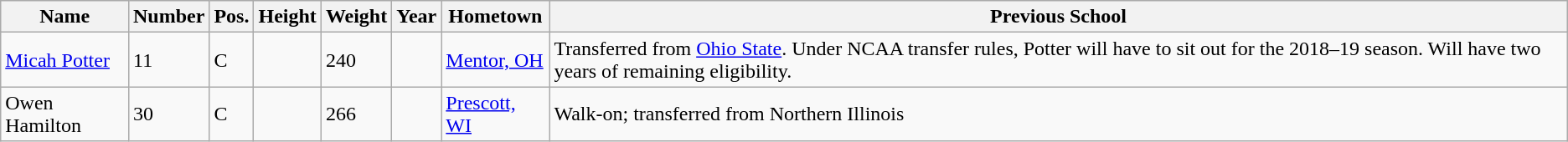<table class="wikitable sortable" border="1">
<tr>
<th>Name</th>
<th>Number</th>
<th>Pos.</th>
<th>Height</th>
<th>Weight</th>
<th>Year</th>
<th>Hometown</th>
<th class="unsortable">Previous School</th>
</tr>
<tr>
<td><a href='#'>Micah Potter</a></td>
<td>11</td>
<td>C</td>
<td></td>
<td>240</td>
<td></td>
<td><a href='#'>Mentor, OH</a></td>
<td>Transferred from <a href='#'>Ohio State</a>. Under NCAA transfer rules, Potter will have to sit out for the 2018–19 season. Will have two years of remaining eligibility.</td>
</tr>
<tr>
<td>Owen Hamilton</td>
<td>30</td>
<td>C</td>
<td></td>
<td>266</td>
<td></td>
<td><a href='#'>Prescott, WI</a></td>
<td>Walk-on; transferred from Northern Illinois</td>
</tr>
</table>
